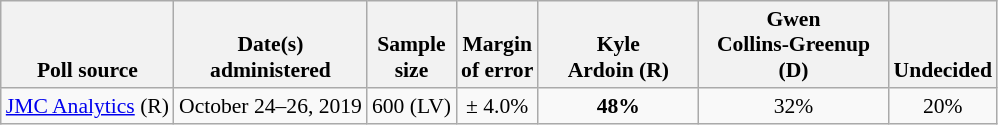<table class="wikitable" style="font-size:90%;text-align:center;">
<tr valign=bottom>
<th>Poll source</th>
<th>Date(s)<br>administered</th>
<th>Sample<br>size</th>
<th>Margin<br>of error</th>
<th style="width:100px;">Kyle<br>Ardoin (R)</th>
<th style="width:120px;">Gwen<br>Collins-Greenup (D)</th>
<th>Undecided</th>
</tr>
<tr>
<td style="text-align:left;"><a href='#'>JMC Analytics</a> (R)</td>
<td>October 24–26, 2019</td>
<td>600 (LV)</td>
<td>± 4.0%</td>
<td><strong>48%</strong></td>
<td>32%</td>
<td>20%</td>
</tr>
</table>
